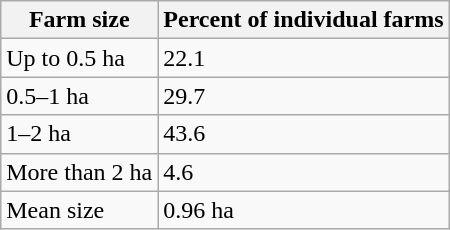<table class="wikitable">
<tr>
<th>Farm size</th>
<th>Percent of individual farms</th>
</tr>
<tr>
<td>Up to 0.5 ha</td>
<td>22.1</td>
</tr>
<tr>
<td>0.5–1 ha</td>
<td>29.7</td>
</tr>
<tr>
<td>1–2 ha</td>
<td>43.6</td>
</tr>
<tr>
<td>More than 2 ha</td>
<td>4.6</td>
</tr>
<tr>
<td>Mean size</td>
<td>0.96 ha</td>
</tr>
</table>
